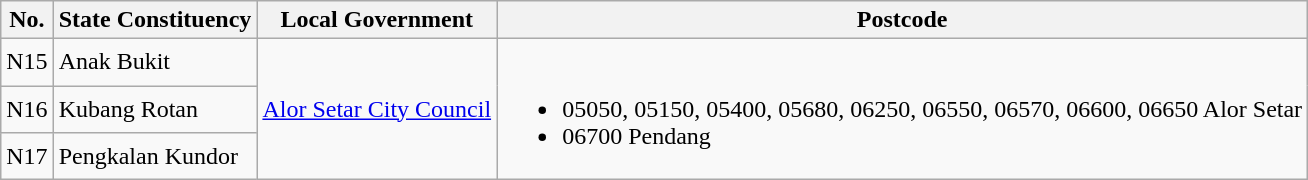<table class="wikitable">
<tr>
<th>No.</th>
<th>State Constituency</th>
<th>Local Government</th>
<th>Postcode</th>
</tr>
<tr>
<td>N15</td>
<td>Anak Bukit</td>
<td rowspan="3"><a href='#'>Alor Setar City Council</a></td>
<td rowspan="3"><br><ul><li>05050, 05150, 05400, 05680, 06250, 06550, 06570, 06600, 06650 Alor Setar</li><li>06700 Pendang</li></ul></td>
</tr>
<tr>
<td>N16</td>
<td>Kubang Rotan</td>
</tr>
<tr>
<td>N17</td>
<td>Pengkalan Kundor</td>
</tr>
</table>
